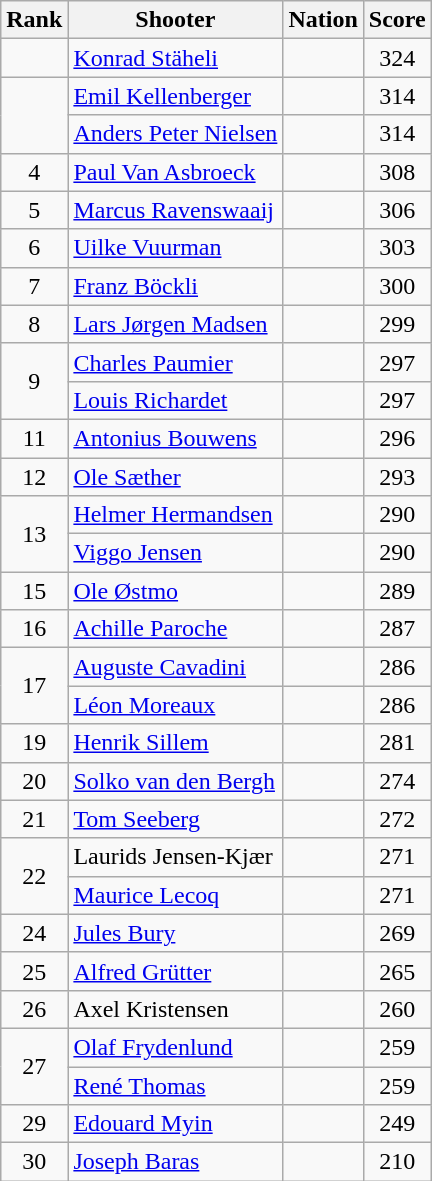<table class="wikitable sortable" style="text-align:center">
<tr>
<th>Rank</th>
<th>Shooter</th>
<th>Nation</th>
<th>Score</th>
</tr>
<tr>
<td></td>
<td align=left><a href='#'>Konrad Stäheli</a></td>
<td align=left></td>
<td>324</td>
</tr>
<tr>
<td rowspan=2></td>
<td align=left><a href='#'>Emil Kellenberger</a></td>
<td align=left></td>
<td>314</td>
</tr>
<tr>
<td align=left><a href='#'>Anders Peter Nielsen</a></td>
<td align=left></td>
<td>314</td>
</tr>
<tr>
<td>4</td>
<td align=left><a href='#'>Paul Van Asbroeck</a></td>
<td align=left></td>
<td>308</td>
</tr>
<tr>
<td>5</td>
<td align=left><a href='#'>Marcus Ravenswaaij</a></td>
<td align=left></td>
<td>306</td>
</tr>
<tr>
<td>6</td>
<td align=left><a href='#'>Uilke Vuurman</a></td>
<td align=left></td>
<td>303</td>
</tr>
<tr>
<td>7</td>
<td align=left><a href='#'>Franz Böckli</a></td>
<td align=left></td>
<td>300</td>
</tr>
<tr>
<td>8</td>
<td align=left><a href='#'>Lars Jørgen Madsen</a></td>
<td align=left></td>
<td>299</td>
</tr>
<tr>
<td rowspan=2>9</td>
<td align=left><a href='#'>Charles Paumier</a></td>
<td align=left></td>
<td>297</td>
</tr>
<tr>
<td align=left><a href='#'>Louis Richardet</a></td>
<td align=left></td>
<td>297</td>
</tr>
<tr>
<td>11</td>
<td align=left><a href='#'>Antonius Bouwens</a></td>
<td align=left></td>
<td>296</td>
</tr>
<tr>
<td>12</td>
<td align=left><a href='#'>Ole Sæther</a></td>
<td align=left></td>
<td>293</td>
</tr>
<tr>
<td rowspan=2>13</td>
<td align=left><a href='#'>Helmer Hermandsen</a></td>
<td align=left></td>
<td>290</td>
</tr>
<tr>
<td align=left><a href='#'>Viggo Jensen</a></td>
<td align=left></td>
<td>290</td>
</tr>
<tr>
<td>15</td>
<td align=left><a href='#'>Ole Østmo</a></td>
<td align=left></td>
<td>289</td>
</tr>
<tr>
<td>16</td>
<td align=left><a href='#'>Achille Paroche</a></td>
<td align=left></td>
<td>287</td>
</tr>
<tr>
<td rowspan=2>17</td>
<td align=left><a href='#'>Auguste Cavadini</a></td>
<td align=left></td>
<td>286</td>
</tr>
<tr>
<td align=left><a href='#'>Léon Moreaux</a></td>
<td align=left></td>
<td>286</td>
</tr>
<tr>
<td>19</td>
<td align=left><a href='#'>Henrik Sillem</a></td>
<td align=left></td>
<td>281</td>
</tr>
<tr>
<td>20</td>
<td align=left><a href='#'>Solko van den Bergh</a></td>
<td align=left></td>
<td>274</td>
</tr>
<tr>
<td>21</td>
<td align=left><a href='#'>Tom Seeberg</a></td>
<td align=left></td>
<td>272</td>
</tr>
<tr>
<td rowspan=2>22</td>
<td align=left>Laurids Jensen-Kjær</td>
<td align=left></td>
<td>271</td>
</tr>
<tr>
<td align=left><a href='#'>Maurice Lecoq</a></td>
<td align=left></td>
<td>271</td>
</tr>
<tr>
<td>24</td>
<td align=left><a href='#'>Jules Bury</a></td>
<td align=left></td>
<td>269</td>
</tr>
<tr>
<td>25</td>
<td align=left><a href='#'>Alfred Grütter</a></td>
<td align=left></td>
<td>265</td>
</tr>
<tr>
<td>26</td>
<td align=left>Axel Kristensen</td>
<td align=left></td>
<td>260</td>
</tr>
<tr>
<td rowspan=2>27</td>
<td align=left><a href='#'>Olaf Frydenlund</a></td>
<td align=left></td>
<td>259</td>
</tr>
<tr>
<td align=left><a href='#'>René Thomas</a></td>
<td align=left></td>
<td>259</td>
</tr>
<tr>
<td>29</td>
<td align=left><a href='#'>Edouard Myin</a></td>
<td align=left></td>
<td>249</td>
</tr>
<tr>
<td>30</td>
<td align=left><a href='#'>Joseph Baras</a></td>
<td align=left></td>
<td>210</td>
</tr>
</table>
